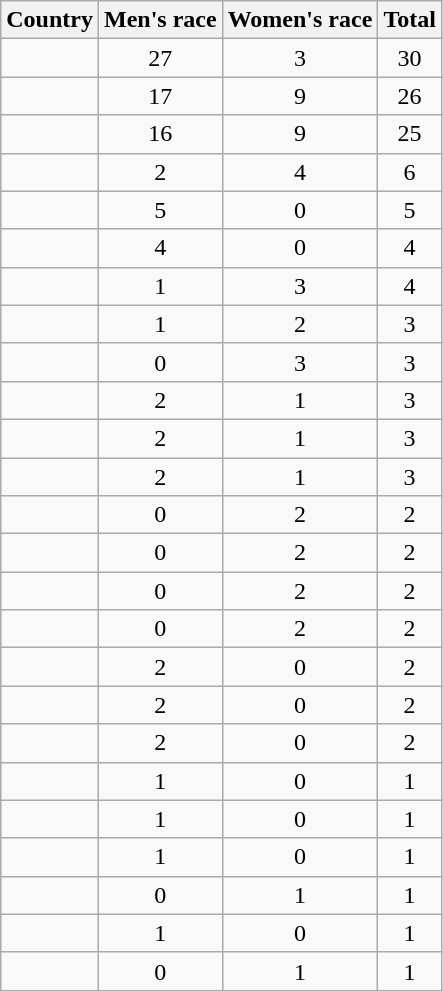<table class="wikitable sortable" style="text-align:center">
<tr>
<th>Country</th>
<th>Men's race</th>
<th>Women's race</th>
<th>Total</th>
</tr>
<tr>
<td align=left></td>
<td>27</td>
<td>3</td>
<td>30</td>
</tr>
<tr>
<td align=left></td>
<td>17</td>
<td>9</td>
<td>26</td>
</tr>
<tr>
<td align=left></td>
<td>16</td>
<td>9</td>
<td>25</td>
</tr>
<tr>
<td align=left></td>
<td>2</td>
<td>4</td>
<td>6</td>
</tr>
<tr>
<td align=left></td>
<td>5</td>
<td>0</td>
<td>5</td>
</tr>
<tr>
<td align=left></td>
<td>4</td>
<td>0</td>
<td>4</td>
</tr>
<tr>
<td align=left></td>
<td>1</td>
<td>3</td>
<td>4</td>
</tr>
<tr>
<td align=left></td>
<td>1</td>
<td>2</td>
<td>3</td>
</tr>
<tr>
<td align=left></td>
<td>0</td>
<td>3</td>
<td>3</td>
</tr>
<tr>
<td align=left></td>
<td>2</td>
<td>1</td>
<td>3</td>
</tr>
<tr>
<td align=left></td>
<td>2</td>
<td>1</td>
<td>3</td>
</tr>
<tr>
<td align=left></td>
<td>2</td>
<td>1</td>
<td>3</td>
</tr>
<tr>
<td align=left></td>
<td>0</td>
<td>2</td>
<td>2</td>
</tr>
<tr>
<td align=left></td>
<td>0</td>
<td>2</td>
<td>2</td>
</tr>
<tr>
<td align=left></td>
<td>0</td>
<td>2</td>
<td>2</td>
</tr>
<tr>
<td align=left></td>
<td>0</td>
<td>2</td>
<td>2</td>
</tr>
<tr>
<td align=left></td>
<td>2</td>
<td>0</td>
<td>2</td>
</tr>
<tr>
<td align=left></td>
<td>2</td>
<td>0</td>
<td>2</td>
</tr>
<tr>
<td align=left></td>
<td>2</td>
<td>0</td>
<td>2</td>
</tr>
<tr>
<td align=left></td>
<td>1</td>
<td>0</td>
<td>1</td>
</tr>
<tr>
<td align=left></td>
<td>1</td>
<td>0</td>
<td>1</td>
</tr>
<tr>
<td align=left></td>
<td>1</td>
<td>0</td>
<td>1</td>
</tr>
<tr>
<td align=left></td>
<td>0</td>
<td>1</td>
<td>1</td>
</tr>
<tr>
<td align=left></td>
<td>1</td>
<td>0</td>
<td>1</td>
</tr>
<tr>
<td align=left></td>
<td>0</td>
<td>1</td>
<td>1</td>
</tr>
</table>
